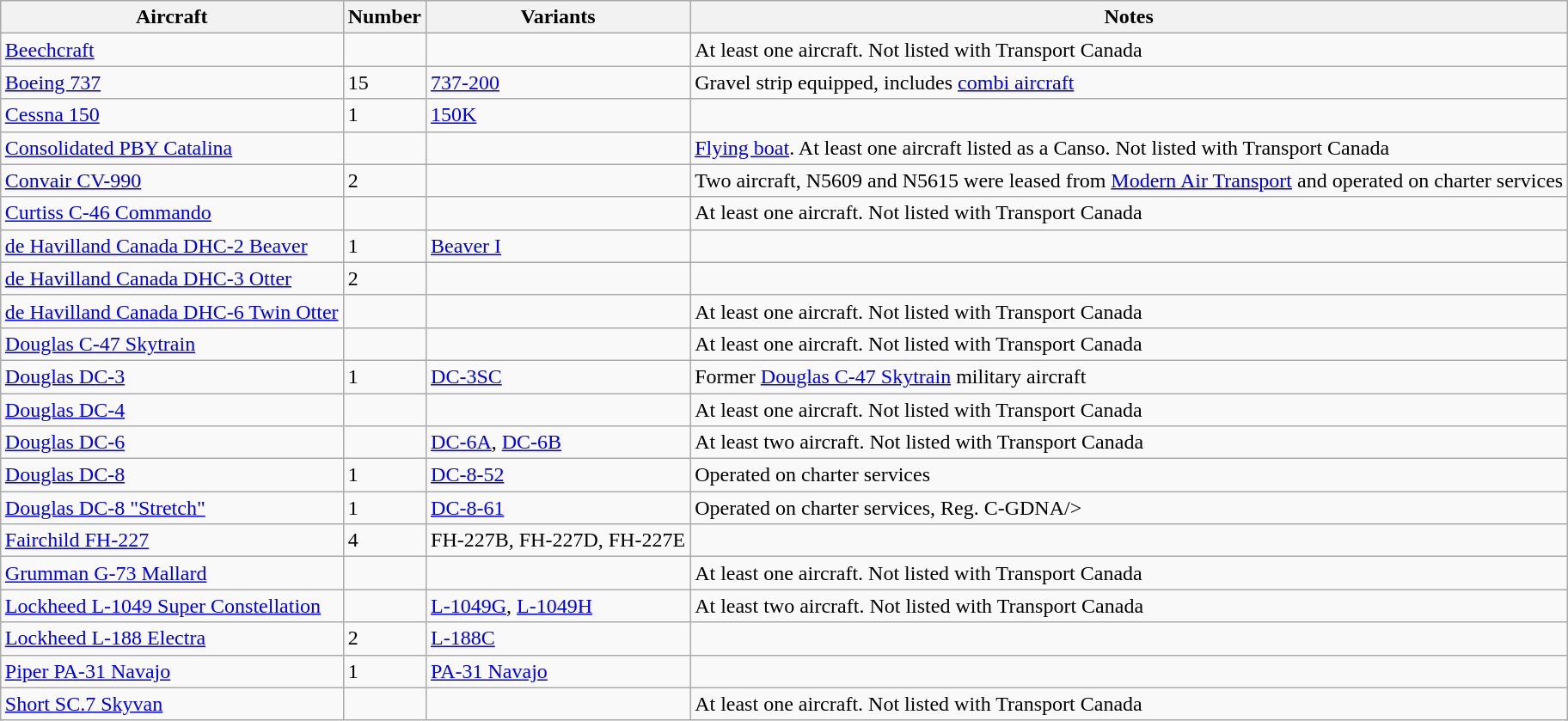<table class="wikitable" style="margin:1em auto; border-collapse:collapse">
<tr>
<th>Aircraft</th>
<th>Number</th>
<th>Variants</th>
<th>Notes</th>
</tr>
<tr>
<td><a href='#'>Beechcraft</a></td>
<td></td>
<td></td>
<td>At least one aircraft. Not listed with Transport Canada</td>
</tr>
<tr>
<td><a href='#'>Boeing 737</a></td>
<td>15</td>
<td><a href='#'>737-200</a></td>
<td>Gravel strip equipped, includes <a href='#'>combi aircraft</a></td>
</tr>
<tr>
<td><a href='#'>Cessna 150</a></td>
<td>1</td>
<td><a href='#'>150K</a></td>
<td></td>
</tr>
<tr>
<td><a href='#'>Consolidated PBY Catalina</a></td>
<td></td>
<td></td>
<td><a href='#'>Flying boat</a>. At least one aircraft listed as a Canso. Not listed with Transport Canada</td>
</tr>
<tr>
<td><a href='#'>Convair CV-990</a></td>
<td>2</td>
<td></td>
<td>Two aircraft, N5609 and N5615 were leased from <a href='#'>Modern Air Transport</a> and operated on charter services</td>
</tr>
<tr>
<td><a href='#'>Curtiss C-46 Commando</a></td>
<td> </td>
<td></td>
<td>At least one aircraft. Not listed with Transport Canada</td>
</tr>
<tr>
<td><a href='#'>de Havilland Canada DHC-2 Beaver</a></td>
<td>1</td>
<td><a href='#'>Beaver I</a></td>
<td></td>
</tr>
<tr>
<td><a href='#'>de Havilland Canada DHC-3 Otter</a></td>
<td>2</td>
<td> </td>
<td></td>
</tr>
<tr>
<td><a href='#'>de Havilland Canada DHC-6 Twin Otter</a></td>
<td> </td>
<td></td>
<td>At least one aircraft. Not listed with Transport Canada</td>
</tr>
<tr>
<td><a href='#'>Douglas C-47 Skytrain</a></td>
<td></td>
<td></td>
<td>At least one aircraft. Not listed with Transport Canada</td>
</tr>
<tr>
<td><a href='#'>Douglas DC-3</a></td>
<td>1</td>
<td><a href='#'>DC-3SC</a></td>
<td>Former <a href='#'>Douglas C-47 Skytrain</a> military aircraft</td>
</tr>
<tr>
<td><a href='#'>Douglas DC-4</a></td>
<td> </td>
<td></td>
<td>At least one aircraft. Not listed with Transport Canada</td>
</tr>
<tr>
<td><a href='#'>Douglas DC-6</a></td>
<td> </td>
<td><a href='#'>DC-6A</a>, <a href='#'>DC-6B</a></td>
<td>At least two aircraft. Not listed with Transport Canada</td>
</tr>
<tr>
<td><a href='#'>Douglas DC-8</a></td>
<td>1</td>
<td><a href='#'>DC-8-52</a></td>
<td>Operated on charter services</td>
</tr>
<tr>
<td><a href='#'>Douglas DC-8 "Stretch"</a></td>
<td>1</td>
<td><a href='#'>DC-8-61</a></td>
<td>Operated on charter services, Reg. C-GDNA/></td>
</tr>
<tr>
<td><a href='#'>Fairchild FH-227</a></td>
<td>4</td>
<td>FH-227B, FH-227D, FH-227E</td>
<td></td>
</tr>
<tr>
<td><a href='#'>Grumman G-73 Mallard</a></td>
<td> </td>
<td></td>
<td>At least one aircraft. Not listed with Transport Canada</td>
</tr>
<tr>
<td><a href='#'>Lockheed L-1049 Super Constellation</a></td>
<td> </td>
<td><a href='#'>L-1049G</a>, <a href='#'>L-1049H</a></td>
<td>At least two aircraft. Not listed with Transport Canada</td>
</tr>
<tr>
<td><a href='#'>Lockheed L-188 Electra</a></td>
<td>2</td>
<td><a href='#'>L-188C</a></td>
<td></td>
</tr>
<tr>
<td><a href='#'>Piper PA-31 Navajo</a></td>
<td>1</td>
<td><a href='#'>PA-31 Navajo</a></td>
<td></td>
</tr>
<tr>
<td><a href='#'>Short SC.7 Skyvan</a></td>
<td></td>
<td></td>
<td>At least one aircraft. Not listed with Transport Canada</td>
</tr>
</table>
